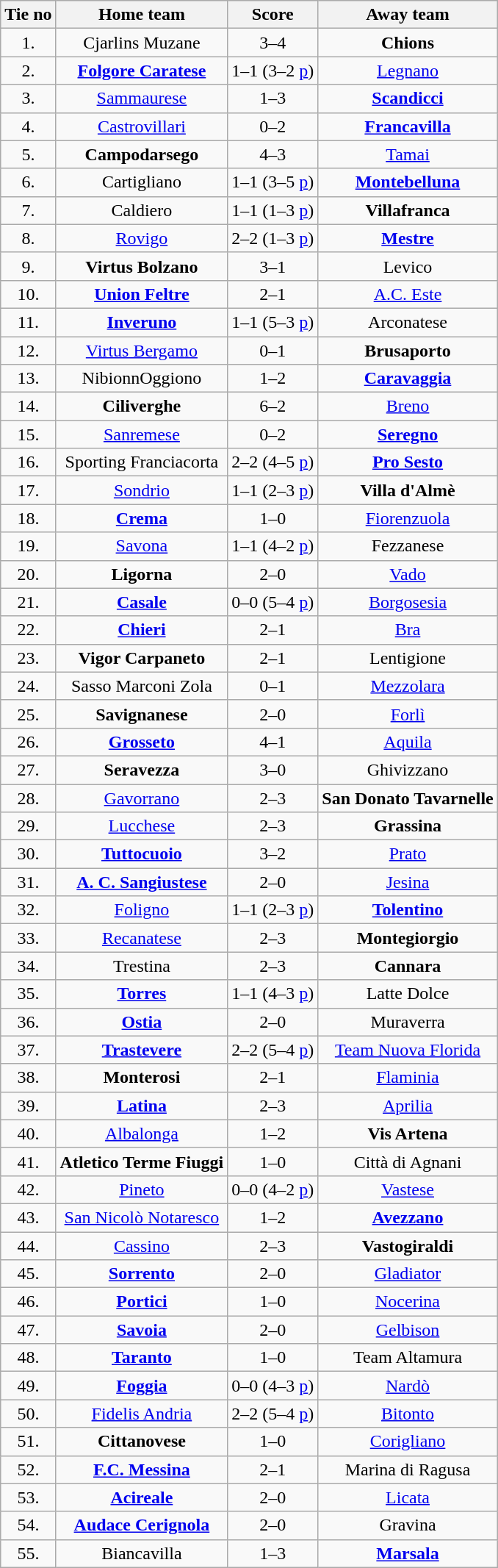<table class="wikitable" style="text-align: center">
<tr>
<th>Tie no</th>
<th>Home team</th>
<th>Score</th>
<th>Away team</th>
</tr>
<tr>
<td>1.</td>
<td>Cjarlins Muzane</td>
<td>3–4</td>
<td><strong>Chions</strong></td>
</tr>
<tr>
<td>2.</td>
<td><strong><a href='#'>Folgore Caratese</a></strong></td>
<td>1–1 (3–2 <a href='#'>p</a>)</td>
<td><a href='#'>Legnano</a></td>
</tr>
<tr>
<td>3.</td>
<td><a href='#'>Sammaurese</a></td>
<td>1–3</td>
<td><strong><a href='#'>Scandicci</a></strong></td>
</tr>
<tr>
<td>4.</td>
<td><a href='#'>Castrovillari</a></td>
<td>0–2</td>
<td><strong><a href='#'>Francavilla</a></strong></td>
</tr>
<tr>
<td>5.</td>
<td><strong>Campodarsego</strong></td>
<td>4–3</td>
<td><a href='#'>Tamai</a></td>
</tr>
<tr>
<td>6.</td>
<td>Cartigliano</td>
<td>1–1 (3–5 <a href='#'>p</a>)</td>
<td><strong><a href='#'>Montebelluna</a></strong></td>
</tr>
<tr>
<td>7.</td>
<td>Caldiero</td>
<td>1–1 (1–3 <a href='#'>p</a>)</td>
<td><strong>Villafranca</strong></td>
</tr>
<tr>
<td>8.</td>
<td><a href='#'>Rovigo</a></td>
<td>2–2 (1–3 <a href='#'>p</a>)</td>
<td><strong><a href='#'>Mestre</a></strong></td>
</tr>
<tr>
<td>9.</td>
<td><strong>Virtus Bolzano</strong></td>
<td>3–1</td>
<td>Levico</td>
</tr>
<tr>
<td>10.</td>
<td><strong><a href='#'>Union Feltre</a></strong></td>
<td>2–1</td>
<td><a href='#'>A.C. Este</a></td>
</tr>
<tr>
<td>11.</td>
<td><strong><a href='#'>Inveruno</a></strong></td>
<td>1–1 (5–3 <a href='#'>p</a>)</td>
<td>Arconatese</td>
</tr>
<tr>
<td>12.</td>
<td><a href='#'>Virtus Bergamo</a></td>
<td>0–1</td>
<td><strong>Brusaporto</strong></td>
</tr>
<tr>
<td>13.</td>
<td>NibionnOggiono</td>
<td>1–2</td>
<td><strong><a href='#'>Caravaggia</a></strong></td>
</tr>
<tr>
<td>14.</td>
<td><strong>Ciliverghe</strong></td>
<td>6–2</td>
<td><a href='#'>Breno</a></td>
</tr>
<tr>
<td>15.</td>
<td><a href='#'>Sanremese</a></td>
<td>0–2</td>
<td><strong><a href='#'>Seregno</a></strong></td>
</tr>
<tr>
<td>16.</td>
<td>Sporting Franciacorta</td>
<td>2–2 (4–5 <a href='#'>p</a>)</td>
<td><strong><a href='#'>Pro Sesto</a></strong></td>
</tr>
<tr>
<td>17.</td>
<td><a href='#'>Sondrio</a></td>
<td>1–1 (2–3 <a href='#'>p</a>)</td>
<td><strong>Villa d'Almè</strong></td>
</tr>
<tr>
<td>18.</td>
<td><strong><a href='#'>Crema</a></strong></td>
<td>1–0</td>
<td><a href='#'>Fiorenzuola</a></td>
</tr>
<tr>
<td>19.</td>
<td><a href='#'>Savona</a></td>
<td>1–1 (4–2 <a href='#'>p</a>)</td>
<td>Fezzanese</td>
</tr>
<tr>
<td>20.</td>
<td><strong>Ligorna</strong></td>
<td>2–0</td>
<td><a href='#'>Vado</a></td>
</tr>
<tr>
<td>21.</td>
<td><strong><a href='#'>Casale</a></strong></td>
<td>0–0 (5–4 <a href='#'>p</a>)</td>
<td><a href='#'>Borgosesia</a></td>
</tr>
<tr>
<td>22.</td>
<td><strong><a href='#'>Chieri</a></strong></td>
<td>2–1</td>
<td><a href='#'>Bra</a></td>
</tr>
<tr>
<td>23.</td>
<td><strong>Vigor Carpaneto</strong></td>
<td>2–1</td>
<td>Lentigione</td>
</tr>
<tr>
<td>24.</td>
<td>Sasso Marconi Zola</td>
<td>0–1</td>
<td><a href='#'>Mezzolara</a></td>
</tr>
<tr>
<td>25.</td>
<td><strong>Savignanese </strong></td>
<td>2–0</td>
<td><a href='#'>Forlì</a></td>
</tr>
<tr>
<td>26.</td>
<td><strong><a href='#'>Grosseto</a></strong></td>
<td>4–1</td>
<td><a href='#'>Aquila</a></td>
</tr>
<tr>
<td>27.</td>
<td><strong>Seravezza</strong></td>
<td>3–0</td>
<td>Ghivizzano</td>
</tr>
<tr>
<td>28.</td>
<td><a href='#'>Gavorrano</a></td>
<td>2–3</td>
<td><strong>San Donato Tavarnelle</strong></td>
</tr>
<tr>
<td>29.</td>
<td><a href='#'>Lucchese</a></td>
<td>2–3</td>
<td><strong>Grassina</strong></td>
</tr>
<tr>
<td>30.</td>
<td><strong><a href='#'>Tuttocuoio</a></strong></td>
<td>3–2</td>
<td><a href='#'>Prato</a></td>
</tr>
<tr>
<td>31.</td>
<td><strong><a href='#'>A. C. Sangiustese</a></strong></td>
<td>2–0</td>
<td><a href='#'>Jesina</a></td>
</tr>
<tr>
<td>32.</td>
<td><a href='#'>Foligno</a></td>
<td>1–1 (2–3 <a href='#'>p</a>)</td>
<td><strong><a href='#'>Tolentino</a></strong></td>
</tr>
<tr>
<td>33.</td>
<td><a href='#'>Recanatese</a></td>
<td>2–3</td>
<td><strong>Montegiorgio</strong></td>
</tr>
<tr>
<td>34.</td>
<td>Trestina</td>
<td>2–3</td>
<td><strong>Cannara</strong></td>
</tr>
<tr>
<td>35.</td>
<td><strong><a href='#'>Torres</a></strong></td>
<td>1–1 (4–3 <a href='#'>p</a>)</td>
<td>Latte Dolce</td>
</tr>
<tr>
<td>36.</td>
<td><strong><a href='#'>Ostia</a></strong></td>
<td>2–0</td>
<td>Muraverra</td>
</tr>
<tr>
<td>37.</td>
<td><strong><a href='#'>Trastevere</a></strong></td>
<td>2–2 (5–4 <a href='#'>p</a>)</td>
<td><a href='#'>Team Nuova Florida</a></td>
</tr>
<tr>
<td>38.</td>
<td><strong>Monterosi</strong></td>
<td>2–1</td>
<td><a href='#'>Flaminia</a></td>
</tr>
<tr>
<td>39.</td>
<td><strong><a href='#'>Latina</a></strong></td>
<td>2–3</td>
<td><a href='#'>Aprilia</a></td>
</tr>
<tr>
<td>40.</td>
<td><a href='#'>Albalonga</a></td>
<td>1–2</td>
<td><strong>Vis Artena</strong></td>
</tr>
<tr>
<td>41.</td>
<td><strong>Atletico Terme Fiuggi</strong></td>
<td>1–0</td>
<td>Città di Agnani</td>
</tr>
<tr>
<td>42.</td>
<td><a href='#'>Pineto</a></td>
<td>0–0 (4–2 <a href='#'>p</a>)</td>
<td><a href='#'>Vastese</a></td>
</tr>
<tr>
<td>43.</td>
<td><a href='#'>San Nicolò Notaresco</a></td>
<td>1–2</td>
<td><strong><a href='#'>Avezzano</a></strong></td>
</tr>
<tr>
<td>44.</td>
<td><a href='#'>Cassino</a></td>
<td>2–3</td>
<td><strong>Vastogiraldi</strong></td>
</tr>
<tr>
<td>45.</td>
<td><strong><a href='#'>Sorrento</a></strong></td>
<td>2–0</td>
<td><a href='#'>Gladiator</a></td>
</tr>
<tr>
<td>46.</td>
<td><strong><a href='#'>Portici</a></strong></td>
<td>1–0</td>
<td><a href='#'>Nocerina</a></td>
</tr>
<tr>
<td>47.</td>
<td><strong><a href='#'>Savoia</a></strong></td>
<td>2–0</td>
<td><a href='#'>Gelbison</a></td>
</tr>
<tr>
<td>48.</td>
<td><strong><a href='#'>Taranto</a></strong></td>
<td>1–0</td>
<td>Team Altamura</td>
</tr>
<tr>
<td>49.</td>
<td><strong><a href='#'>Foggia</a></strong></td>
<td>0–0 (4–3 <a href='#'>p</a>)</td>
<td><a href='#'>Nardò</a></td>
</tr>
<tr>
<td>50.</td>
<td><a href='#'>Fidelis Andria</a></td>
<td>2–2 (5–4 <a href='#'>p</a>)</td>
<td><a href='#'>Bitonto</a></td>
</tr>
<tr>
<td>51.</td>
<td><strong>Cittanovese</strong></td>
<td>1–0</td>
<td><a href='#'>Corigliano</a></td>
</tr>
<tr>
<td>52.</td>
<td><strong><a href='#'>F.C. Messina</a></strong></td>
<td>2–1</td>
<td>Marina di Ragusa</td>
</tr>
<tr>
<td>53.</td>
<td><strong><a href='#'>Acireale</a></strong></td>
<td>2–0</td>
<td><a href='#'>Licata</a></td>
</tr>
<tr>
<td>54.</td>
<td><strong><a href='#'>Audace Cerignola</a></strong></td>
<td>2–0</td>
<td>Gravina</td>
</tr>
<tr>
<td>55.</td>
<td>Biancavilla</td>
<td>1–3</td>
<td><strong><a href='#'>Marsala</a></strong></td>
</tr>
</table>
